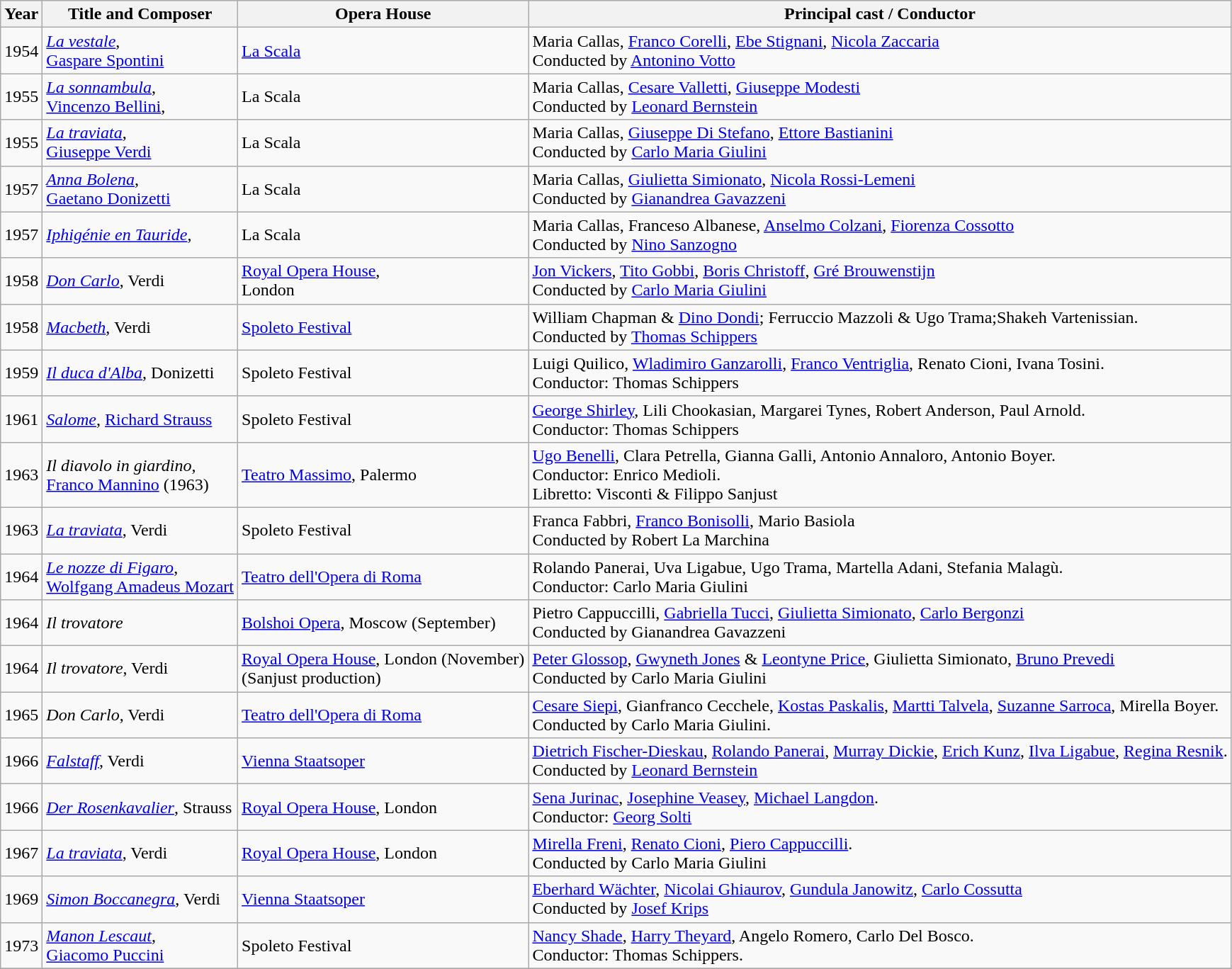<table class=wikitable>
<tr>
<th>Year</th>
<th>Title and Composer</th>
<th>Opera House</th>
<th>Principal cast / Conductor</th>
</tr>
<tr>
<td>1954</td>
<td><em><a href='#'>La vestale</a></em>,<br><a href='#'>Gaspare Spontini</a></td>
<td><a href='#'>La Scala</a></td>
<td>Maria Callas, <a href='#'>Franco Corelli</a>, <a href='#'>Ebe Stignani</a>, <a href='#'>Nicola Zaccaria</a><br>Conducted by <a href='#'>Antonino Votto</a></td>
</tr>
<tr>
<td>1955</td>
<td><em><a href='#'>La sonnambula</a></em>,<br><a href='#'>Vincenzo Bellini</a>,</td>
<td>La Scala</td>
<td>Maria Callas, <a href='#'>Cesare Valletti</a>, <a href='#'>Giuseppe Modesti</a><br>Conducted by <a href='#'>Leonard Bernstein</a></td>
</tr>
<tr>
<td>1955</td>
<td><em><a href='#'>La traviata</a></em>, <br><a href='#'>Giuseppe Verdi</a></td>
<td>La Scala</td>
<td>Maria Callas, <a href='#'>Giuseppe Di Stefano</a>, <a href='#'>Ettore Bastianini</a><br>Conducted by <a href='#'>Carlo Maria Giulini</a></td>
</tr>
<tr>
<td>1957</td>
<td><em><a href='#'>Anna Bolena</a></em>,<br><a href='#'>Gaetano Donizetti</a></td>
<td>La Scala</td>
<td>Maria Callas, <a href='#'>Giulietta Simionato</a>, <a href='#'>Nicola Rossi-Lemeni</a><br>Conducted by <a href='#'>Gianandrea Gavazzeni</a></td>
</tr>
<tr>
<td>1957</td>
<td><em><a href='#'>Iphigénie en Tauride</a></em>,<br></td>
<td>La Scala</td>
<td>Maria Callas, Franceso Albanese, <a href='#'>Anselmo Colzani</a>, <a href='#'>Fiorenza Cossotto</a><br>Conducted by <a href='#'>Nino Sanzogno</a></td>
</tr>
<tr>
<td>1958</td>
<td><em><a href='#'>Don Carlo</a></em>, Verdi</td>
<td><a href='#'>Royal Opera House</a>,<br>London</td>
<td><a href='#'>Jon Vickers</a>, <a href='#'>Tito Gobbi</a>, <a href='#'>Boris Christoff</a>, <a href='#'>Gré Brouwenstijn</a><br>Conducted by <a href='#'>Carlo Maria Giulini</a></td>
</tr>
<tr>
<td>1958</td>
<td><em><a href='#'>Macbeth</a></em>, Verdi</td>
<td><a href='#'>Spoleto Festival</a></td>
<td>William Chapman & <a href='#'>Dino Dondi</a>; Ferruccio Mazzoli & Ugo Trama;Shakeh Vartenissian.<br>Conducted by <a href='#'>Thomas Schippers</a></td>
</tr>
<tr>
<td>1959</td>
<td><em><a href='#'>Il duca d'Alba</a></em>, Donizetti</td>
<td>Spoleto Festival</td>
<td>Luigi Quilico, <a href='#'>Wladimiro Ganzarolli</a>, <a href='#'>Franco Ventriglia</a>, Renato Cioni, Ivana Tosini.<br>Conductor: Thomas Schippers</td>
</tr>
<tr>
<td>1961</td>
<td><em><a href='#'>Salome</a></em>, <a href='#'>Richard Strauss</a></td>
<td>Spoleto Festival</td>
<td><a href='#'>George Shirley</a>, Lili Chookasian, Margarei Tynes, Robert Anderson, Paul Arnold.<br>Conductor: Thomas Schippers</td>
</tr>
<tr>
<td>1963</td>
<td><em>Il diavolo in giardino</em>,<br><a href='#'>Franco Mannino</a> (1963)</td>
<td><a href='#'>Teatro Massimo</a>, Palermo</td>
<td><a href='#'>Ugo Benelli</a>, Clara Petrella, Gianna Galli, Antonio Annaloro, Antonio Boyer.<br>Conductor: Enrico Medioli.<br>Libretto: Visconti & Filippo Sanjust</td>
</tr>
<tr>
<td>1963</td>
<td><em><a href='#'>La traviata</a></em>, Verdi</td>
<td>Spoleto Festival</td>
<td>Franca Fabbri, <a href='#'>Franco Bonisolli</a>, Mario Basiola<br>Conducted by Robert La Marchina</td>
</tr>
<tr>
<td>1964</td>
<td><em><a href='#'>Le nozze di Figaro</a></em>,<br><a href='#'>Wolfgang Amadeus Mozart</a></td>
<td><a href='#'>Teatro dell'Opera di Roma</a></td>
<td>Rolando Panerai, Uva Ligabue, Ugo Trama, Martella Adani, Stefania Malagù.<br>Conductor: Carlo Maria Giulini</td>
</tr>
<tr>
<td>1964</td>
<td><em>Il trovatore</em></td>
<td><a href='#'>Bolshoi Opera</a>, Moscow (September)</td>
<td>Pietro Cappuccilli, <a href='#'>Gabriella Tucci</a>, <a href='#'>Giulietta Simionato</a>, <a href='#'>Carlo Bergonzi</a><br>Conducted by Gianandrea Gavazzeni</td>
</tr>
<tr>
<td>1964</td>
<td><em>Il trovatore</em>, Verdi</td>
<td><a href='#'>Royal Opera House</a>, London (November)<br>(Sanjust production)</td>
<td><a href='#'>Peter Glossop</a>, <a href='#'>Gwyneth Jones</a> & <a href='#'>Leontyne Price</a>, Giulietta Simionato, <a href='#'>Bruno Prevedi</a><br>Conducted by Carlo Maria Giulini</td>
</tr>
<tr>
<td>1965</td>
<td><em>Don Carlo</em>, Verdi</td>
<td><a href='#'>Teatro dell'Opera di Roma</a></td>
<td><a href='#'>Cesare Siepi</a>, Gianfranco Cecchele, <a href='#'>Kostas Paskalis</a>, <a href='#'>Martti Talvela</a>, <a href='#'>Suzanne Sarroca</a>, Mirella Boyer.<br>Conducted by Carlo Maria Giulini.</td>
</tr>
<tr>
<td>1966</td>
<td><em><a href='#'>Falstaff</a></em>, Verdi</td>
<td><a href='#'>Vienna Staatsoper</a></td>
<td><a href='#'>Dietrich Fischer-Dieskau</a>, <a href='#'>Rolando Panerai</a>, <a href='#'>Murray Dickie</a>, <a href='#'>Erich Kunz</a>, <a href='#'>Ilva Ligabue</a>, <a href='#'>Regina Resnik</a>.<br>Conducted by <a href='#'>Leonard Bernstein</a></td>
</tr>
<tr>
<td>1966</td>
<td><em><a href='#'>Der Rosenkavalier</a></em>, Strauss</td>
<td><a href='#'>Royal Opera House</a>, London</td>
<td><a href='#'>Sena Jurinac</a>, <a href='#'>Josephine Veasey</a>, <a href='#'>Michael Langdon</a>.<br>Conductor: <a href='#'>Georg Solti</a></td>
</tr>
<tr>
<td>1967</td>
<td><em><a href='#'>La traviata</a></em>, Verdi</td>
<td><a href='#'>Royal Opera House</a>, London</td>
<td><a href='#'>Mirella Freni</a>, <a href='#'>Renato Cioni</a>, <a href='#'>Piero Cappuccilli</a>.<br>Conducted by Carlo Maria Giulini</td>
</tr>
<tr>
<td>1969</td>
<td><em><a href='#'>Simon Boccanegra</a></em>, Verdi</td>
<td><a href='#'>Vienna Staatsoper</a></td>
<td><a href='#'>Eberhard Wächter</a>, <a href='#'>Nicolai Ghiaurov</a>, <a href='#'>Gundula Janowitz</a>, <a href='#'>Carlo Cossutta</a><br>Conducted by <a href='#'>Josef Krips</a></td>
</tr>
<tr>
<td>1973</td>
<td><em><a href='#'>Manon Lescaut</a></em>,<br><a href='#'>Giacomo Puccini</a></td>
<td>Spoleto Festival</td>
<td><a href='#'>Nancy Shade</a>, <a href='#'>Harry Theyard</a>, Angelo Romero, Carlo Del Bosco.<br>Conductor: Thomas Schippers.</td>
</tr>
<tr>
</tr>
</table>
